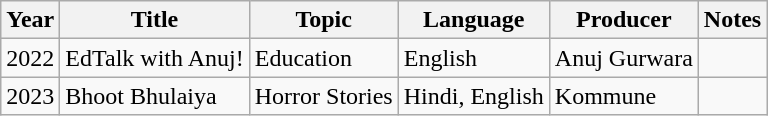<table class="wikitable">
<tr>
<th>Year</th>
<th>Title</th>
<th>Topic</th>
<th>Language</th>
<th>Producer</th>
<th>Notes</th>
</tr>
<tr>
<td>2022</td>
<td>EdTalk with Anuj!</td>
<td>Education</td>
<td>English</td>
<td>Anuj Gurwara</td>
<td></td>
</tr>
<tr>
<td>2023</td>
<td>Bhoot Bhulaiya</td>
<td>Horror Stories</td>
<td>Hindi, English</td>
<td>Kommune</td>
<td></td>
</tr>
</table>
